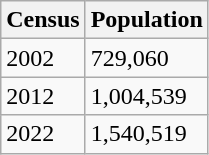<table class="wikitable sortable">
<tr>
<th>Census</th>
<th>Population</th>
</tr>
<tr>
<td>2002</td>
<td>729,060</td>
</tr>
<tr>
<td>2012</td>
<td>1,004,539</td>
</tr>
<tr>
<td>2022</td>
<td>1,540,519</td>
</tr>
</table>
